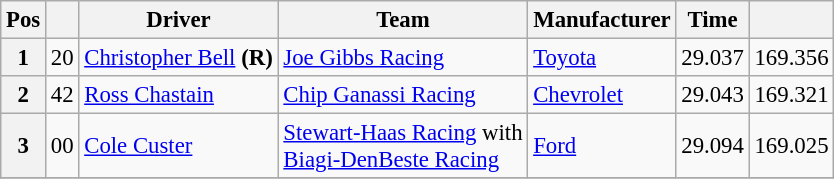<table class="wikitable" style="font-size:95%">
<tr>
<th>Pos</th>
<th></th>
<th>Driver</th>
<th>Team</th>
<th>Manufacturer</th>
<th>Time</th>
<th></th>
</tr>
<tr>
<th>1</th>
<td>20</td>
<td><a href='#'>Christopher Bell</a> <strong>(R)</strong></td>
<td><a href='#'>Joe Gibbs Racing</a></td>
<td><a href='#'>Toyota</a></td>
<td>29.037</td>
<td>169.356</td>
</tr>
<tr>
<th>2</th>
<td>42</td>
<td><a href='#'>Ross Chastain</a></td>
<td><a href='#'>Chip Ganassi Racing</a></td>
<td><a href='#'>Chevrolet</a></td>
<td>29.043</td>
<td>169.321</td>
</tr>
<tr>
<th>3</th>
<td>00</td>
<td><a href='#'>Cole Custer</a></td>
<td><a href='#'>Stewart-Haas Racing</a> with <br> <a href='#'>Biagi-DenBeste Racing</a></td>
<td><a href='#'>Ford</a></td>
<td>29.094</td>
<td>169.025</td>
</tr>
<tr>
</tr>
</table>
